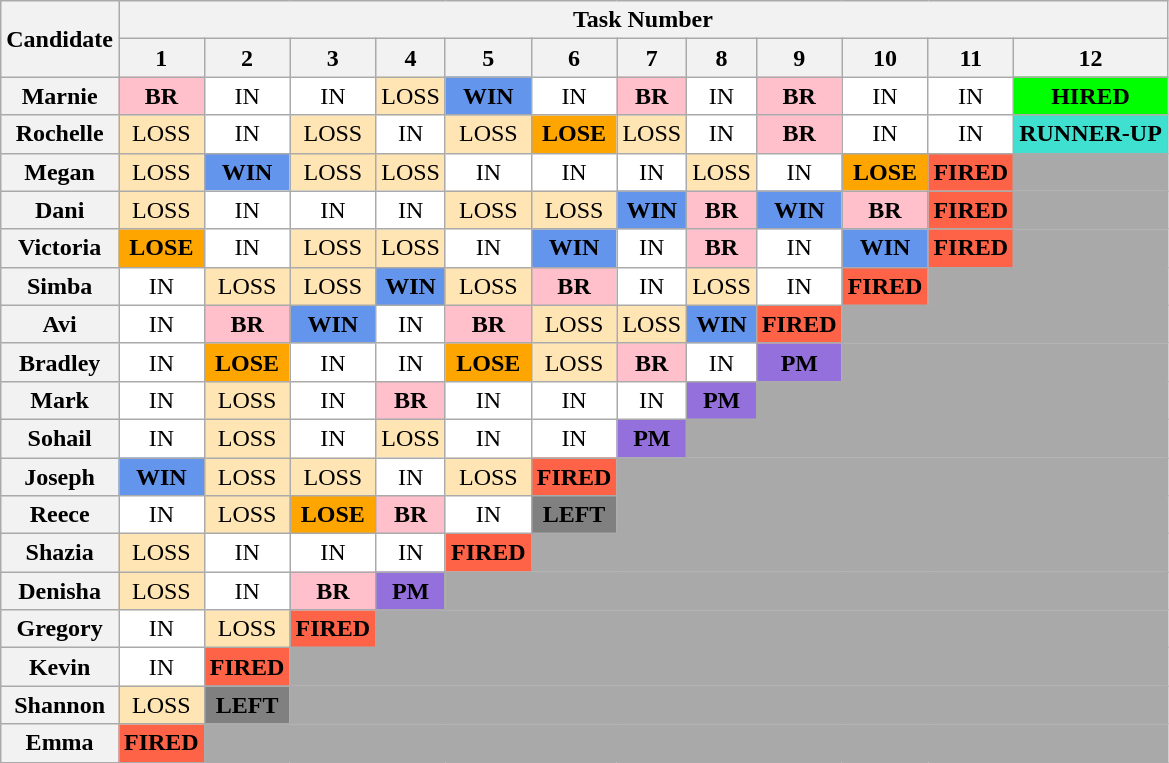<table class="wikitable" style="text-align:center">
<tr>
<th rowspan="2">Candidate</th>
<th colspan="13">Task Number</th>
</tr>
<tr>
<th>1</th>
<th>2</th>
<th>3</th>
<th>4</th>
<th>5</th>
<th>6</th>
<th>7</th>
<th>8</th>
<th>9</th>
<th>10</th>
<th>11</th>
<th>12</th>
</tr>
<tr>
<th>Marnie</th>
<td style="background:pink;"><strong>BR</strong></td>
<td style="background:white;">IN</td>
<td style="background:white;">IN</td>
<td style="background:#FFE5B4;">LOSS</td>
<td style="background:cornflowerblue;"><strong>WIN</strong></td>
<td style="background:white;">IN</td>
<td style="background:pink;"><strong>BR</strong></td>
<td style="background:white;">IN</td>
<td style="background:pink;"><strong>BR</strong></td>
<td style="background:white;">IN</td>
<td style="background:white;">IN</td>
<td style="background:lime;"><strong>HIRED</strong></td>
</tr>
<tr>
<th>Rochelle</th>
<td style="background:#FFE5B4;">LOSS</td>
<td style="background:white;">IN</td>
<td style="background:#FFE5B4;">LOSS</td>
<td style="background:white;">IN</td>
<td style="background:#FFE5B4;">LOSS</td>
<td style="background:orange;"><strong>LOSE</strong></td>
<td style="background:#FFE5B4;">LOSS</td>
<td style="background:white;">IN</td>
<td style="background:pink;"><strong>BR</strong></td>
<td style="background:white;">IN</td>
<td style="background:white;">IN</td>
<td style="background:turquoise;"><strong>RUNNER-UP</strong></td>
</tr>
<tr>
<th>Megan</th>
<td style="background:#FFE5B4;">LOSS</td>
<td style="background:cornflowerblue;"><strong>WIN</strong></td>
<td style="background:#FFE5B4;">LOSS</td>
<td style="background:#FFE5B4;">LOSS</td>
<td style="background:white;">IN</td>
<td style="background:white;">IN</td>
<td style="background:white;">IN</td>
<td style="background:#FFE5B4;">LOSS</td>
<td style="background:white;">IN</td>
<td style="background:orange;"><strong>LOSE</strong></td>
<td style="background:tomato;"><strong>FIRED</strong></td>
<td colspan="1" style="background:darkgrey;"></td>
</tr>
<tr>
<th>Dani</th>
<td style="background:#FFE5B4;">LOSS</td>
<td style="background:white;">IN</td>
<td style="background:white;">IN</td>
<td style="background:white;">IN</td>
<td style="background:#FFE5B4;">LOSS</td>
<td style="background:#FFE5B4;">LOSS</td>
<td style="background:cornflowerblue;"><strong>WIN</strong></td>
<td style="background:pink;"><strong>BR</strong></td>
<td style="background:cornflowerblue;"><strong>WIN</strong></td>
<td style="background:pink;"><strong>BR</strong></td>
<td style="background:tomato;"><strong>FIRED</strong></td>
<td colspan="1" style="background:darkgrey;"></td>
</tr>
<tr>
<th>Victoria</th>
<td style="background:orange;"><strong>LOSE</strong></td>
<td style="background:white;">IN</td>
<td style="background:#FFE5B4;">LOSS</td>
<td style="background:#FFE5B4;">LOSS</td>
<td style="background:white;">IN</td>
<td style="background:cornflowerblue;"><strong>WIN</strong></td>
<td style="background:white;">IN</td>
<td style="background:pink;"><strong>BR</strong></td>
<td style="background:white;">IN</td>
<td style="background:cornflowerblue;"><strong>WIN</strong></td>
<td style="background:tomato;"><strong>FIRED</strong></td>
<td colspan="1" style="background:darkgrey;"></td>
</tr>
<tr>
<th>Simba</th>
<td style="background:white;">IN</td>
<td style="background:#FFE5B4;">LOSS</td>
<td style="background:#FFE5B4;">LOSS</td>
<td style="background:cornflowerblue;"><strong>WIN</strong></td>
<td style="background:#FFE5B4;">LOSS</td>
<td style="background:pink;"><strong>BR</strong></td>
<td style="background:white;">IN</td>
<td style="background:#FFE5B4;">LOSS</td>
<td style="background:white;">IN</td>
<td style="background:tomato;"><strong>FIRED</strong></td>
<td colspan="2" style="background:darkgrey;"></td>
</tr>
<tr>
<th>Avi</th>
<td style="background:white;">IN</td>
<td style="background:pink;"><strong>BR</strong></td>
<td style="background:cornflowerblue;"><strong>WIN</strong></td>
<td style="background:white;">IN</td>
<td style="background:pink;"><strong>BR</strong></td>
<td style="background:#FFE5B4;">LOSS</td>
<td style="background:#FFE5B4;">LOSS</td>
<td style="background:cornflowerblue;"><strong>WIN</strong></td>
<td style="background:tomato;"><strong>FIRED</strong></td>
<td colspan="3" style="background:darkgrey;"></td>
</tr>
<tr>
<th>Bradley</th>
<td style="background:white;">IN</td>
<td style="background:orange;"><strong>LOSE</strong></td>
<td style="background:white;">IN</td>
<td style="background:white;">IN</td>
<td style="background:orange;"><strong>LOSE</strong></td>
<td style="background:#FFE5B4;">LOSS</td>
<td style="background:pink;"><strong>BR</strong></td>
<td style="background:white;">IN</td>
<td style="background:#9370DB;"><strong>PM</strong></td>
<td colspan="3" style="background:darkgrey;"></td>
</tr>
<tr>
<th>Mark</th>
<td style="background:white;">IN</td>
<td style="background:#FFE5B4;">LOSS</td>
<td style="background:white;">IN</td>
<td style="background:pink;"><strong>BR</strong></td>
<td style="background:white;">IN</td>
<td style="background:white;">IN</td>
<td style="background:white;">IN</td>
<td style="background:#9370DB;"><strong>PM</strong></td>
<td colspan="4" style="background:darkgrey;"></td>
</tr>
<tr>
<th>Sohail</th>
<td style="background:white;">IN</td>
<td style="background:#FFE5B4;">LOSS</td>
<td style="background:white;">IN</td>
<td style="background:#FFE5B4;">LOSS</td>
<td style="background:white;">IN</td>
<td style="background:white;">IN</td>
<td style="background:#9370DB;"><strong>PM</strong></td>
<td colspan="5" style="background:darkgrey;"></td>
</tr>
<tr>
<th>Joseph</th>
<td style="background:cornflowerblue;"><strong>WIN</strong></td>
<td style="background:#FFE5B4;">LOSS</td>
<td style="background:#FFE5B4;">LOSS</td>
<td style="background:white;">IN</td>
<td style="background:#FFE5B4;">LOSS</td>
<td style="background:tomato;"><strong>FIRED</strong></td>
<td colspan="6" style="background:darkgrey;"></td>
</tr>
<tr>
<th>Reece</th>
<td style="background:white;">IN</td>
<td style="background:#FFE5B4;">LOSS</td>
<td style="background:orange;"><strong>LOSE</strong></td>
<td style="background:pink;"><strong>BR</strong></td>
<td style="background:white;">IN</td>
<td style="background:grey;"><strong>LEFT</strong></td>
<td colspan="6" style="background:darkgrey;"></td>
</tr>
<tr>
<th>Shazia</th>
<td style="background:#FFE5B4;">LOSS</td>
<td style="background:white;">IN</td>
<td style="background:white;">IN</td>
<td style="background:white;">IN</td>
<td style="background:tomato;"><strong>FIRED</strong></td>
<td colspan="7" style="background:darkgrey;"></td>
</tr>
<tr>
<th>Denisha</th>
<td style="background:#FFE5B4;">LOSS</td>
<td style="background:white;">IN</td>
<td style="background:pink;"><strong>BR</strong></td>
<td style="background:#9370DB;"><strong>PM</strong></td>
<td colspan="8" style="background:darkgrey;"></td>
</tr>
<tr>
<th>Gregory</th>
<td style="background:white;">IN</td>
<td style="background:#FFE5B4;">LOSS</td>
<td style="background:tomato;"><strong>FIRED</strong></td>
<td colspan="9" style="background:darkgrey;"></td>
</tr>
<tr>
<th>Kevin</th>
<td style="background:white;">IN</td>
<td style="background:tomato;"><strong>FIRED</strong></td>
<td colspan="10" style="background:darkgrey;"></td>
</tr>
<tr>
<th>Shannon</th>
<td style="background:#FFE5B4;">LOSS</td>
<td style="background:grey;"><strong>LEFT</strong></td>
<td colspan="10" style="background:darkgrey;"></td>
</tr>
<tr>
<th>Emma</th>
<td style="background:tomato;"><strong>FIRED</strong></td>
<td colspan="11" style="background:darkgrey;"></td>
</tr>
</table>
